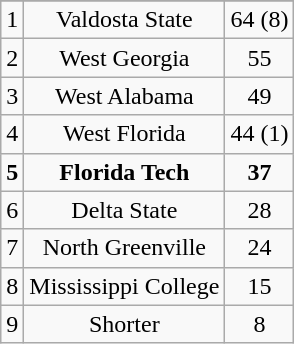<table class="wikitable">
<tr align="center">
</tr>
<tr align="center">
<td>1</td>
<td>Valdosta State</td>
<td>64 (8)</td>
</tr>
<tr align="center">
<td>2</td>
<td>West Georgia</td>
<td>55</td>
</tr>
<tr align="center">
<td>3</td>
<td>West Alabama</td>
<td>49</td>
</tr>
<tr align="center">
<td>4</td>
<td>West Florida</td>
<td>44 (1)</td>
</tr>
<tr align="center">
<td><strong>5</strong></td>
<td><strong>Florida Tech</strong></td>
<td><strong>37</strong></td>
</tr>
<tr align="center">
<td>6</td>
<td>Delta State</td>
<td>28</td>
</tr>
<tr align="center">
<td>7</td>
<td>North Greenville</td>
<td>24</td>
</tr>
<tr align="center">
<td>8</td>
<td>Mississippi College</td>
<td>15</td>
</tr>
<tr align="center">
<td>9</td>
<td>Shorter</td>
<td>8</td>
</tr>
</table>
